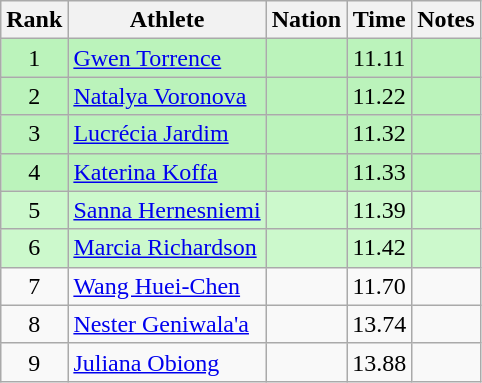<table class="wikitable sortable" style="text-align:center">
<tr>
<th>Rank</th>
<th>Athlete</th>
<th>Nation</th>
<th>Time</th>
<th>Notes</th>
</tr>
<tr style="background:#bbf3bb;">
<td>1</td>
<td align=left><a href='#'>Gwen Torrence</a></td>
<td align=left></td>
<td>11.11</td>
<td></td>
</tr>
<tr style="background:#bbf3bb;">
<td>2</td>
<td align=left><a href='#'>Natalya Voronova</a></td>
<td align=left></td>
<td>11.22</td>
<td></td>
</tr>
<tr style="background:#bbf3bb;">
<td>3</td>
<td align=left><a href='#'>Lucrécia Jardim</a></td>
<td align=left></td>
<td>11.32</td>
<td></td>
</tr>
<tr style="background:#bbf3bb;">
<td>4</td>
<td align=left><a href='#'>Katerina Koffa</a></td>
<td align=left></td>
<td>11.33</td>
<td></td>
</tr>
<tr style="background:#ccf9cc;">
<td>5</td>
<td align=left><a href='#'>Sanna Hernesniemi</a></td>
<td align=left></td>
<td>11.39</td>
<td></td>
</tr>
<tr style="background:#ccf9cc;">
<td>6</td>
<td align=left><a href='#'>Marcia Richardson</a></td>
<td align=left></td>
<td>11.42</td>
<td></td>
</tr>
<tr>
<td>7</td>
<td align=left><a href='#'>Wang Huei-Chen</a></td>
<td align=left></td>
<td>11.70</td>
<td></td>
</tr>
<tr>
<td>8</td>
<td align=left><a href='#'>Nester Geniwala'a</a></td>
<td align=left></td>
<td>13.74</td>
<td></td>
</tr>
<tr>
<td>9</td>
<td align=left><a href='#'>Juliana Obiong</a></td>
<td align=left></td>
<td>13.88</td>
<td></td>
</tr>
</table>
